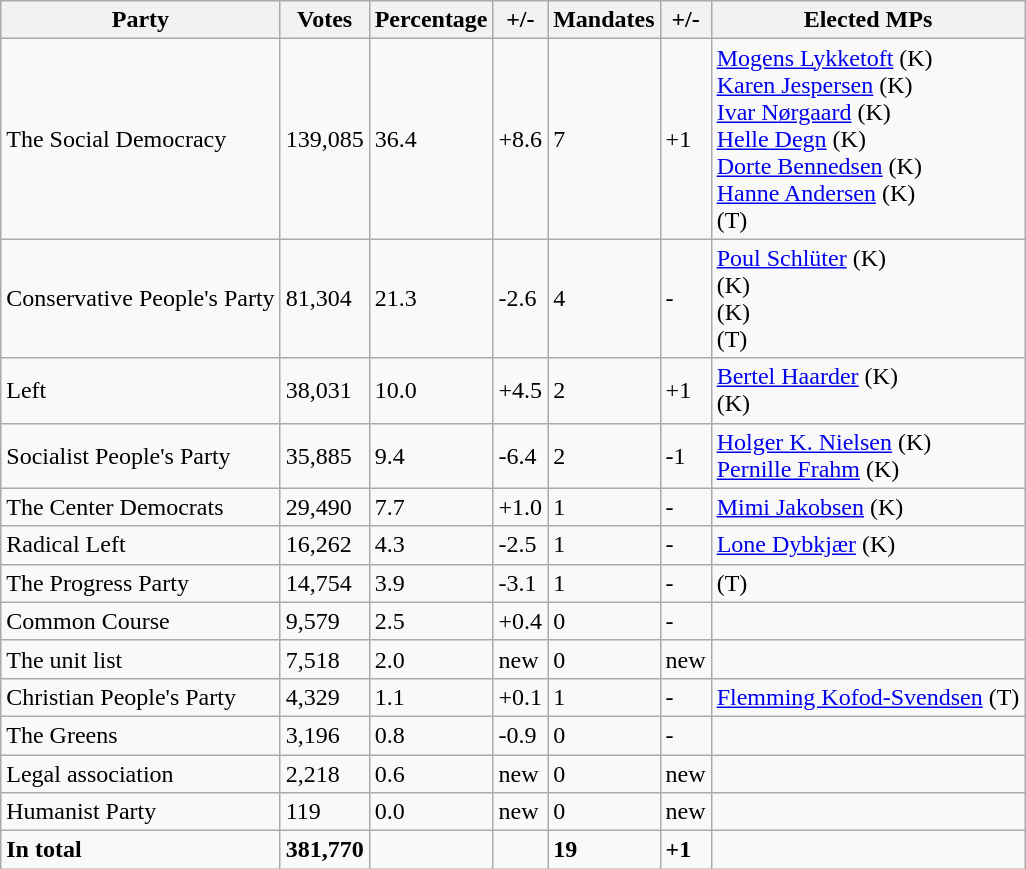<table class="wikitable">
<tr>
<th>Party</th>
<th>Votes</th>
<th>Percentage</th>
<th>+/-</th>
<th>Mandates</th>
<th>+/-</th>
<th>Elected MPs</th>
</tr>
<tr>
<td>The Social Democracy</td>
<td>139,085</td>
<td>36.4</td>
<td>+8.6</td>
<td>7</td>
<td>+1</td>
<td><a href='#'>Mogens Lykketoft</a> (K)<br><a href='#'>Karen Jespersen</a> (K)<br><a href='#'>Ivar Nørgaard</a> (K)<br><a href='#'>Helle Degn</a> (K)<br><a href='#'>Dorte Bennedsen</a> (K)<br><a href='#'>Hanne Andersen</a> (K)<br> (T)</td>
</tr>
<tr>
<td>Conservative People's Party</td>
<td>81,304</td>
<td>21.3</td>
<td>-2.6</td>
<td>4</td>
<td>-</td>
<td><a href='#'>Poul Schlüter</a> (K)<br> (K)<br> (K)<br> (T)</td>
</tr>
<tr>
<td>Left</td>
<td>38,031</td>
<td>10.0</td>
<td>+4.5</td>
<td>2</td>
<td>+1</td>
<td><a href='#'>Bertel Haarder</a> (K)<br> (K)</td>
</tr>
<tr>
<td>Socialist People's Party</td>
<td>35,885</td>
<td>9.4</td>
<td>-6.4</td>
<td>2</td>
<td>-1</td>
<td><a href='#'>Holger K. Nielsen</a> (K)<br><a href='#'>Pernille Frahm</a> (K)</td>
</tr>
<tr>
<td>The Center Democrats</td>
<td>29,490</td>
<td>7.7</td>
<td>+1.0</td>
<td>1</td>
<td>-</td>
<td><a href='#'>Mimi Jakobsen</a> (K)</td>
</tr>
<tr>
<td>Radical Left</td>
<td>16,262</td>
<td>4.3</td>
<td>-2.5</td>
<td>1</td>
<td>-</td>
<td><a href='#'>Lone Dybkjær</a> (K)</td>
</tr>
<tr>
<td>The Progress Party</td>
<td>14,754</td>
<td>3.9</td>
<td>-3.1</td>
<td>1</td>
<td>-</td>
<td> (T)</td>
</tr>
<tr>
<td>Common Course</td>
<td>9,579</td>
<td>2.5</td>
<td>+0.4</td>
<td>0</td>
<td>-</td>
<td></td>
</tr>
<tr>
<td>The unit list</td>
<td>7,518</td>
<td>2.0</td>
<td>new</td>
<td>0</td>
<td>new</td>
<td></td>
</tr>
<tr>
<td>Christian People's Party</td>
<td>4,329</td>
<td>1.1</td>
<td>+0.1</td>
<td>1</td>
<td>-</td>
<td><a href='#'>Flemming Kofod-Svendsen</a> (T)</td>
</tr>
<tr>
<td>The Greens</td>
<td>3,196</td>
<td>0.8</td>
<td>-0.9</td>
<td>0</td>
<td>-</td>
<td></td>
</tr>
<tr>
<td>Legal association</td>
<td>2,218</td>
<td>0.6</td>
<td>new</td>
<td>0</td>
<td>new</td>
<td></td>
</tr>
<tr>
<td>Humanist Party</td>
<td>119</td>
<td>0.0</td>
<td>new</td>
<td>0</td>
<td>new</td>
<td></td>
</tr>
<tr>
<td><strong>In total</strong></td>
<td><strong>381,770</strong></td>
<td></td>
<td></td>
<td><strong>19</strong></td>
<td><strong>+1</strong></td>
<td></td>
</tr>
</table>
